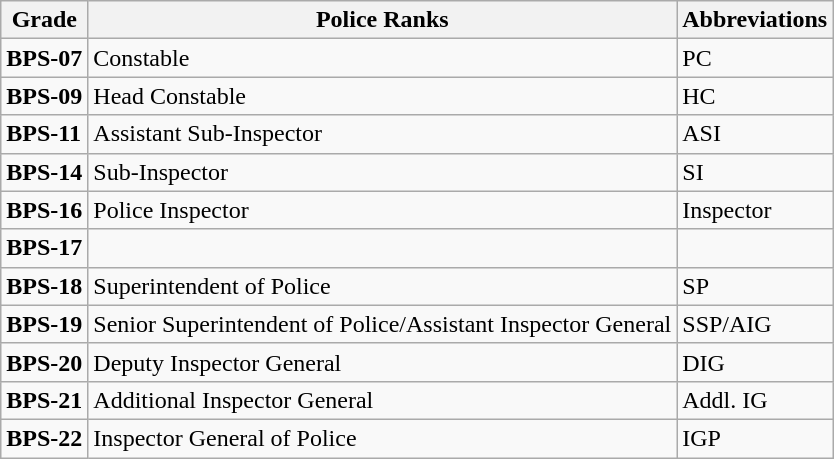<table class="wikitable">
<tr>
<th>Grade</th>
<th>Police Ranks</th>
<th>Abbreviations</th>
</tr>
<tr>
<td><strong>BPS-07</strong></td>
<td>Constable</td>
<td>PC</td>
</tr>
<tr>
<td><strong>BPS-09</strong></td>
<td>Head Constable</td>
<td>HC</td>
</tr>
<tr>
<td><strong>BPS-11</strong></td>
<td>Assistant Sub-Inspector</td>
<td>ASI</td>
</tr>
<tr>
<td><strong>BPS-14</strong></td>
<td>Sub-Inspector</td>
<td>SI</td>
</tr>
<tr>
<td><strong>BPS-16</strong></td>
<td>Police Inspector</td>
<td>Inspector</td>
</tr>
<tr>
<td><strong>BPS-17</strong></td>
<td></td>
<td></td>
</tr>
<tr>
<td><strong>BPS-18</strong></td>
<td>Superintendent of Police</td>
<td>SP</td>
</tr>
<tr>
<td><strong>BPS-19</strong></td>
<td>Senior Superintendent of Police/Assistant Inspector General</td>
<td>SSP/AIG</td>
</tr>
<tr>
<td><strong>BPS-20</strong></td>
<td>Deputy Inspector General</td>
<td>DIG</td>
</tr>
<tr>
<td><strong>BPS-21</strong></td>
<td>Additional Inspector General</td>
<td>Addl. IG</td>
</tr>
<tr>
<td><strong>BPS-22</strong></td>
<td>Inspector General of Police</td>
<td>IGP</td>
</tr>
</table>
